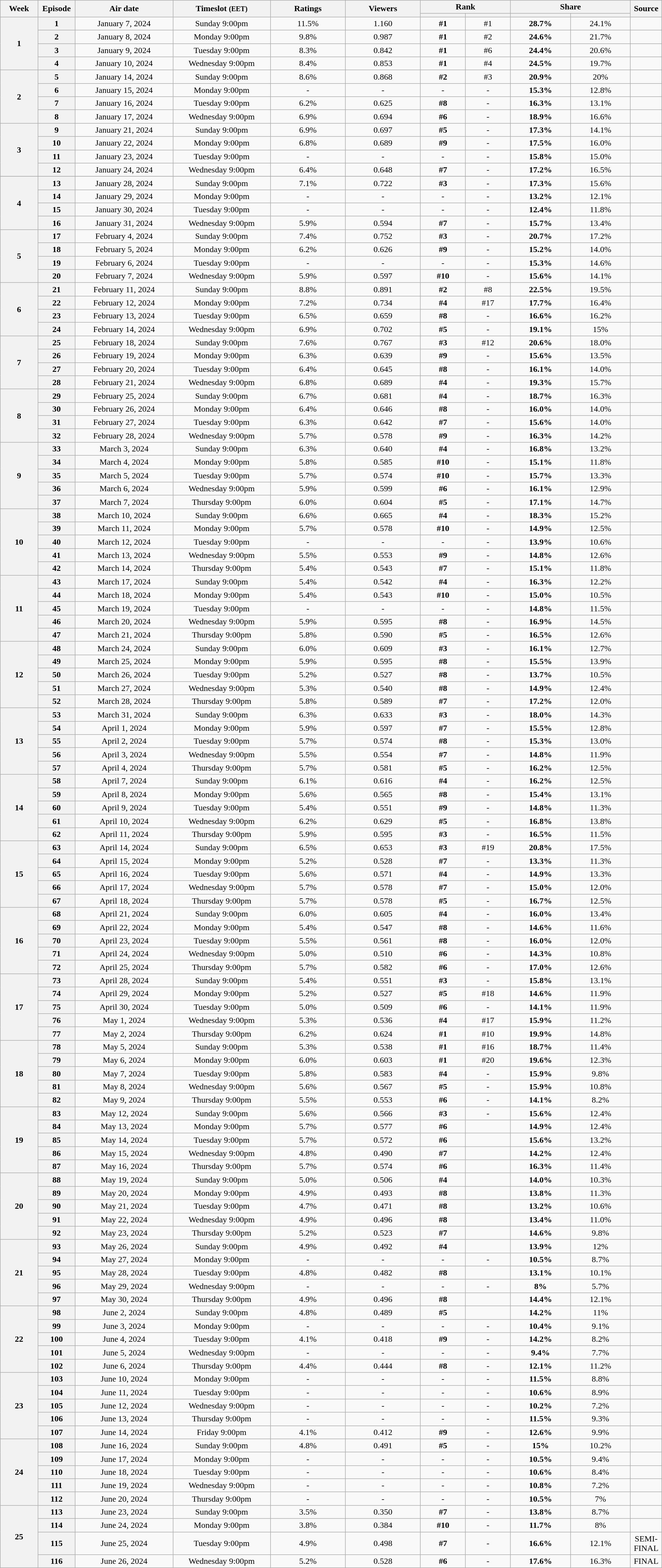<table style="font-size:100%; text-align:center; width: 100%; margin-left: auto; margin-right: auto;" class="wikitable">
<tr>
<th rowspan="2" width="05%">Week</th>
<th rowspan="2" width="05%">Episode</th>
<th rowspan="2" width="13%">Air date</th>
<th rowspan="2" width="13%">Timeslot <small>(EET)</small></th>
<th rowspan="2" width="10%">Ratings</th>
<th rowspan="2" width="10%">Viewers<br> <small></small></th>
<th colspan="2" width="12%">Rank</th>
<th colspan="2" width="20%">Share</th>
<th rowspan="2" width="03%">Source</th>
</tr>
<tr style="font-size:85%;">
<th width="06%"></th>
<th width="06%"></th>
<th width="08%"></th>
<th width="08%"></th>
</tr>
<tr>
<th rowspan="4">1</th>
<th>1</th>
<td>January 7, 2024</td>
<td>Sunday 9:00pm</td>
<td>11.5%</td>
<td>1.160</td>
<td><strong>#1</strong></td>
<td>#1</td>
<td><strong>28.7%</strong></td>
<td>24.1%</td>
<td></td>
</tr>
<tr>
<th>2</th>
<td>January 8, 2024</td>
<td>Monday 9:00pm</td>
<td>9.8%</td>
<td>0.987</td>
<td><strong>#1</strong></td>
<td>#2</td>
<td><strong>24.6%</strong></td>
<td>21.7%</td>
<td></td>
</tr>
<tr>
<th>3</th>
<td>January 9, 2024</td>
<td>Tuesday 9:00pm</td>
<td>8.3%</td>
<td>0.842</td>
<td><strong>#1</strong></td>
<td>#6</td>
<td><strong>24.4%</strong></td>
<td>20.6%</td>
<td></td>
</tr>
<tr>
<th>4</th>
<td>January 10, 2024</td>
<td>Wednesday 9:00pm</td>
<td>8.4%</td>
<td>0.853</td>
<td><strong>#1</strong></td>
<td>#4</td>
<td><strong>24.5%</strong></td>
<td>19.7%</td>
<td></td>
</tr>
<tr>
<th rowspan="4">2</th>
<th>5</th>
<td>January 14, 2024</td>
<td>Sunday 9:00pm</td>
<td>8.6%</td>
<td>0.868</td>
<td><strong>#2</strong></td>
<td>#3</td>
<td><strong>20.9%</strong></td>
<td>20%</td>
<td></td>
</tr>
<tr>
<th>6</th>
<td>January 15, 2024</td>
<td>Monday 9:00pm</td>
<td>-</td>
<td>-</td>
<td>-</td>
<td>-</td>
<td><strong>15.3%</strong></td>
<td>12.8%</td>
<td></td>
</tr>
<tr>
<th>7</th>
<td>January 16, 2024</td>
<td>Tuesday 9:00pm</td>
<td>6.2%</td>
<td>0.625</td>
<td><strong>#8</strong></td>
<td>-</td>
<td><strong>16.3%</strong></td>
<td>13.1%</td>
<td></td>
</tr>
<tr>
<th>8</th>
<td>January 17, 2024</td>
<td>Wednesday 9:00pm</td>
<td>6.9%</td>
<td>0.694</td>
<td><strong>#6</strong></td>
<td>-</td>
<td><strong>18.9%</strong></td>
<td>16.6%</td>
<td></td>
</tr>
<tr>
<th rowspan="4">3</th>
<th>9</th>
<td>January 21, 2024</td>
<td>Sunday 9:00pm</td>
<td>6.9%</td>
<td>0.697</td>
<td><strong>#5</strong></td>
<td>-</td>
<td><strong>17.3%</strong></td>
<td>14.1%</td>
<td></td>
</tr>
<tr>
<th>10</th>
<td>January 22, 2024</td>
<td>Monday 9:00pm</td>
<td>6.8%</td>
<td>0.689</td>
<td><strong>#9</strong></td>
<td>-</td>
<td><strong>17.5%</strong></td>
<td>16.0%</td>
<td></td>
</tr>
<tr>
<th>11</th>
<td>January 23, 2024</td>
<td>Tuesday 9:00pm</td>
<td>-</td>
<td>-</td>
<td>-</td>
<td>-</td>
<td><strong>15.8%</strong></td>
<td>15.0%</td>
<td></td>
</tr>
<tr>
<th>12</th>
<td>January 24, 2024</td>
<td>Wednesday 9:00pm</td>
<td>6.4%</td>
<td>0.648</td>
<td><strong>#7</strong></td>
<td>-</td>
<td><strong>17.2%</strong></td>
<td>16.5%</td>
<td></td>
</tr>
<tr>
</tr>
<tr>
<th rowspan="4">4</th>
<th>13</th>
<td>January 28, 2024</td>
<td>Sunday 9:00pm</td>
<td>7.1%</td>
<td>0.722</td>
<td><strong>#3</strong></td>
<td>-</td>
<td><strong>17.3%</strong></td>
<td>15.6%</td>
<td></td>
</tr>
<tr>
<th>14</th>
<td>January 29, 2024</td>
<td>Monday 9:00pm</td>
<td>-</td>
<td>-</td>
<td>-</td>
<td>-</td>
<td><strong>13.2%</strong></td>
<td>12.1%</td>
<td></td>
</tr>
<tr>
<th>15</th>
<td>January 30, 2024</td>
<td>Tuesday 9:00pm</td>
<td>-</td>
<td>-</td>
<td>-</td>
<td>-</td>
<td><strong>12.4%</strong></td>
<td>11.8%</td>
<td></td>
</tr>
<tr>
<th>16</th>
<td>January 31, 2024</td>
<td>Wednesday 9:00pm</td>
<td>5.9%</td>
<td>0.594</td>
<td><strong>#7</strong></td>
<td>-</td>
<td><strong>15.7%</strong></td>
<td>13.4%</td>
<td></td>
</tr>
<tr>
<th rowspan="4">5</th>
<th>17</th>
<td>February 4, 2024</td>
<td>Sunday 9:00pm</td>
<td>7.4%</td>
<td>0.752</td>
<td><strong>#3</strong></td>
<td>-</td>
<td><strong>20.7%</strong></td>
<td>17.2%</td>
<td></td>
</tr>
<tr>
<th>18</th>
<td>February 5, 2024</td>
<td>Monday 9:00pm</td>
<td>6.2%</td>
<td>0.626</td>
<td><strong>#9</strong></td>
<td>-</td>
<td><strong>15.2%</strong></td>
<td>14.0%</td>
<td></td>
</tr>
<tr>
<th>19</th>
<td>February 6, 2024</td>
<td>Tuesday 9:00pm</td>
<td>-</td>
<td>-</td>
<td>-</td>
<td>-</td>
<td><strong>15.3%</strong></td>
<td>14.6%</td>
<td></td>
</tr>
<tr>
<th>20</th>
<td>February 7, 2024</td>
<td>Wednesday 9:00pm</td>
<td>5.9%</td>
<td>0.597</td>
<td><strong>#10</strong></td>
<td>-</td>
<td><strong>15.6%</strong></td>
<td>14.1%</td>
<td></td>
</tr>
<tr>
<th rowspan="4">6</th>
<th>21</th>
<td>February 11, 2024</td>
<td>Sunday 9:00pm</td>
<td>8.8%</td>
<td>0.891</td>
<td><strong>#2</strong></td>
<td>#8</td>
<td><strong>22.5%</strong></td>
<td>19.5%</td>
<td></td>
</tr>
<tr>
<th>22</th>
<td>February 12, 2024</td>
<td>Monday 9:00pm</td>
<td>7.2%</td>
<td>0.734</td>
<td><strong>#4</strong></td>
<td>#17</td>
<td><strong>17.7%</strong></td>
<td>16.4%</td>
<td></td>
</tr>
<tr>
<th>23</th>
<td>February 13, 2024</td>
<td>Tuesday 9:00pm</td>
<td>6.5%</td>
<td>0.659</td>
<td><strong>#8</strong></td>
<td>-</td>
<td><strong>16.6%</strong></td>
<td>16.2%</td>
<td></td>
</tr>
<tr>
<th>24</th>
<td>February 14, 2024</td>
<td>Wednesday 9:00pm</td>
<td>6.9%</td>
<td>0.702</td>
<td><strong>#5</strong></td>
<td>-</td>
<td><strong>19.1%</strong></td>
<td>15%</td>
<td></td>
</tr>
<tr>
<th rowspan="4">7</th>
<th>25</th>
<td>February 18, 2024</td>
<td>Sunday 9:00pm</td>
<td>7.6%</td>
<td>0.767</td>
<td><strong>#3</strong></td>
<td>#12</td>
<td><strong>20.6%</strong></td>
<td>18.0%</td>
<td></td>
</tr>
<tr>
<th>26</th>
<td>February 19, 2024</td>
<td>Monday 9:00pm</td>
<td>6.3%</td>
<td>0.639</td>
<td><strong>#9</strong></td>
<td>-</td>
<td><strong>15.6%</strong></td>
<td>13.5%</td>
<td></td>
</tr>
<tr>
<th>27</th>
<td>February 20, 2024</td>
<td>Tuesday 9:00pm</td>
<td>6.4%</td>
<td>0.645</td>
<td><strong>#8</strong></td>
<td>-</td>
<td><strong>16.1%</strong></td>
<td>14.0%</td>
<td></td>
</tr>
<tr>
<th>28</th>
<td>February 21, 2024</td>
<td>Wednesday 9:00pm</td>
<td>6.8%</td>
<td>0.689</td>
<td><strong>#4</strong></td>
<td>-</td>
<td><strong>19.3%</strong></td>
<td>15.7%</td>
<td></td>
</tr>
<tr>
<th rowspan="4">8</th>
<th>29</th>
<td>February 25, 2024</td>
<td>Sunday 9:00pm</td>
<td>6.7%</td>
<td>0.681</td>
<td><strong>#4</strong></td>
<td>-</td>
<td><strong>18.7%</strong></td>
<td>16.3%</td>
<td></td>
</tr>
<tr>
<th>30</th>
<td>February 26, 2024</td>
<td>Monday 9:00pm</td>
<td>6.4%</td>
<td>0.646</td>
<td><strong>#8</strong></td>
<td>-</td>
<td><strong>16.0%</strong></td>
<td>14.0%</td>
<td></td>
</tr>
<tr>
<th>31</th>
<td>February 27, 2024</td>
<td>Tuesday 9:00pm</td>
<td>6.3%</td>
<td>0.642</td>
<td><strong>#7</strong></td>
<td>-</td>
<td><strong>15.6%</strong></td>
<td>14.0%</td>
<td></td>
</tr>
<tr>
<th>32</th>
<td>February 28, 2024</td>
<td>Wednesday 9:00pm</td>
<td>5.7%</td>
<td>0.578</td>
<td><strong>#9</strong></td>
<td>-</td>
<td><strong>16.3%</strong></td>
<td>14.2%</td>
<td></td>
</tr>
<tr>
<th rowspan="5">9</th>
<th>33</th>
<td>March 3, 2024</td>
<td>Sunday 9:00pm</td>
<td>6.3%</td>
<td>0.640</td>
<td><strong>#4</strong></td>
<td>-</td>
<td><strong>16.8%</strong></td>
<td>13.2%</td>
<td></td>
</tr>
<tr>
<th>34</th>
<td>March 4, 2024</td>
<td>Monday 9:00pm</td>
<td>5.8%</td>
<td>0.585</td>
<td><strong>#10</strong></td>
<td>-</td>
<td><strong>15.1%</strong></td>
<td>11.8%</td>
<td></td>
</tr>
<tr>
<th>35</th>
<td>March 5, 2024</td>
<td>Tuesday 9:00pm</td>
<td>5.7%</td>
<td>0.574</td>
<td><strong>#10</strong></td>
<td>-</td>
<td><strong>15.7%</strong></td>
<td>13.3%</td>
<td></td>
</tr>
<tr>
<th>36</th>
<td>March 6, 2024</td>
<td>Wednesday 9:00pm</td>
<td>5.9%</td>
<td>0.599</td>
<td><strong>#6</strong></td>
<td>-</td>
<td><strong>16.1%</strong></td>
<td>12.9%</td>
<td></td>
</tr>
<tr>
<th>37</th>
<td>March 7, 2024</td>
<td>Thursday 9:00pm</td>
<td>6.0%</td>
<td>0.604</td>
<td><strong>#5</strong></td>
<td>-</td>
<td><strong>17.1%</strong></td>
<td>14.7%</td>
<td></td>
</tr>
<tr>
<th rowspan="5">10</th>
<th>38</th>
<td>March 10, 2024</td>
<td>Sunday 9:00pm</td>
<td>6.6%</td>
<td>0.665</td>
<td><strong>#4</strong></td>
<td>-</td>
<td><strong>18.3%</strong></td>
<td>15.2%</td>
<td></td>
</tr>
<tr>
<th>39</th>
<td>March 11, 2024</td>
<td>Monday 9:00pm</td>
<td>5.7%</td>
<td>0.578</td>
<td><strong>#10</strong></td>
<td>-</td>
<td><strong>14.9%</strong></td>
<td>12.5%</td>
<td></td>
</tr>
<tr>
<th>40</th>
<td>March 12, 2024</td>
<td>Tuesday 9:00pm</td>
<td>-</td>
<td>-</td>
<td>-</td>
<td>-</td>
<td><strong>13.9%</strong></td>
<td>10.6%</td>
<td></td>
</tr>
<tr>
<th>41</th>
<td>March 13, 2024</td>
<td>Wednesday 9:00pm</td>
<td>5.5%</td>
<td>0.553</td>
<td><strong>#9</strong></td>
<td>-</td>
<td><strong>14.8%</strong></td>
<td>12.6%</td>
<td></td>
</tr>
<tr>
<th>42</th>
<td>March 14, 2024</td>
<td>Thursday 9:00pm</td>
<td>5.4%</td>
<td>0.543</td>
<td><strong>#7</strong></td>
<td>-</td>
<td><strong>15.1%</strong></td>
<td>11.8%</td>
<td></td>
</tr>
<tr>
<th rowspan="5">11</th>
<th>43</th>
<td>March 17, 2024</td>
<td>Sunday 9:00pm</td>
<td>5.4%</td>
<td>0.542</td>
<td><strong>#4</strong></td>
<td>-</td>
<td><strong>16.3%</strong></td>
<td>12.2%</td>
<td></td>
</tr>
<tr>
<th>44</th>
<td>March 18, 2024</td>
<td>Monday 9:00pm</td>
<td>5.4%</td>
<td>0.543</td>
<td><strong>#10</strong></td>
<td>-</td>
<td><strong>15.0%</strong></td>
<td>10.5%</td>
<td></td>
</tr>
<tr>
<th>45</th>
<td>March 19, 2024</td>
<td>Tuesday 9:00pm</td>
<td>-</td>
<td>-</td>
<td>-</td>
<td>-</td>
<td><strong>14.8%</strong></td>
<td>11.5%</td>
<td></td>
</tr>
<tr>
<th>46</th>
<td>March 20, 2024</td>
<td>Wednesday 9:00pm</td>
<td>5.9%</td>
<td>0.595</td>
<td><strong>#8</strong></td>
<td>-</td>
<td><strong>16.9%</strong></td>
<td>14.5%</td>
<td></td>
</tr>
<tr>
<th>47</th>
<td>March 21, 2024</td>
<td>Thursday 9:00pm</td>
<td>5.8%</td>
<td>0.590</td>
<td><strong>#5</strong></td>
<td>-</td>
<td><strong>16.5%</strong></td>
<td>12.6%</td>
<td></td>
</tr>
<tr>
<th rowspan="5">12</th>
<th>48</th>
<td>March 24, 2024</td>
<td>Sunday 9:00pm</td>
<td>6.0%</td>
<td>0.609</td>
<td><strong>#3</strong></td>
<td>-</td>
<td><strong>16.1%</strong></td>
<td>12.7%</td>
<td></td>
</tr>
<tr>
<th>49</th>
<td>March 25, 2024</td>
<td>Monday 9:00pm</td>
<td>5.9%</td>
<td>0.595</td>
<td><strong>#8</strong></td>
<td>-</td>
<td><strong>15.5%</strong></td>
<td>13.9%</td>
<td></td>
</tr>
<tr>
<th>50</th>
<td>March 26, 2024</td>
<td>Tuesday 9:00pm</td>
<td>5.2%</td>
<td>0.527</td>
<td><strong>#8</strong></td>
<td>-</td>
<td><strong>13.7%</strong></td>
<td>10.5%</td>
<td></td>
</tr>
<tr>
<th>51</th>
<td>March 27, 2024</td>
<td>Wednesday 9:00pm</td>
<td>5.3%</td>
<td>0.540</td>
<td><strong>#8</strong></td>
<td>-</td>
<td><strong>14.9%</strong></td>
<td>12.4%</td>
<td></td>
</tr>
<tr>
<th>52</th>
<td>March 28, 2024</td>
<td>Thursday 9:00pm</td>
<td>5.8%</td>
<td>0.589</td>
<td><strong>#7</strong></td>
<td>-</td>
<td><strong>17.2%</strong></td>
<td>12.0%</td>
<td></td>
</tr>
<tr>
<th rowspan="5">13</th>
<th>53</th>
<td>March 31, 2024</td>
<td>Sunday 9:00pm</td>
<td>6.3%</td>
<td>0.633</td>
<td><strong>#3</strong></td>
<td>-</td>
<td><strong>18.0%</strong></td>
<td>14.3%</td>
<td></td>
</tr>
<tr>
<th>54</th>
<td>April 1, 2024</td>
<td>Monday 9:00pm</td>
<td>5.9%</td>
<td>0.597</td>
<td><strong>#7</strong></td>
<td>-</td>
<td><strong>15.5%</strong></td>
<td>12.8%</td>
<td></td>
</tr>
<tr>
<th>55</th>
<td>April 2, 2024</td>
<td>Tuesday 9:00pm</td>
<td>5.7%</td>
<td>0.574</td>
<td><strong>#8</strong></td>
<td>-</td>
<td><strong>15.3%</strong></td>
<td>13.0%</td>
<td></td>
</tr>
<tr>
<th>56</th>
<td>April 3, 2024</td>
<td>Wednesday 9:00pm</td>
<td>5.5%</td>
<td>0.554</td>
<td><strong>#7</strong></td>
<td>-</td>
<td><strong>14.8%</strong></td>
<td>11.9%</td>
<td></td>
</tr>
<tr>
<th>57</th>
<td>April 4, 2024</td>
<td>Thursday 9:00pm</td>
<td>5.7%</td>
<td>0.581</td>
<td><strong>#5</strong></td>
<td>-</td>
<td><strong>16.2%</strong></td>
<td>12.5%</td>
<td></td>
</tr>
<tr>
<th rowspan="5">14</th>
<th>58</th>
<td>April 7, 2024</td>
<td>Sunday 9:00pm</td>
<td>6.1%</td>
<td>0.616</td>
<td><strong>#4</strong></td>
<td>-</td>
<td><strong>16.2%</strong></td>
<td>12.5%</td>
<td></td>
</tr>
<tr>
<th>59</th>
<td>April 8, 2024</td>
<td>Monday 9:00pm</td>
<td>5.6%</td>
<td>0.565</td>
<td><strong>#8</strong></td>
<td>-</td>
<td><strong>15.4%</strong></td>
<td>13.1%</td>
<td></td>
</tr>
<tr>
<th>60</th>
<td>April 9, 2024</td>
<td>Tuesday 9:00pm</td>
<td>5.4%</td>
<td>0.551</td>
<td><strong>#9</strong></td>
<td>-</td>
<td><strong>14.8%</strong></td>
<td>11.3%</td>
<td></td>
</tr>
<tr>
<th>61</th>
<td>April 10, 2024</td>
<td>Wednesday 9:00pm</td>
<td>6.2%</td>
<td>0.629</td>
<td><strong>#5</strong></td>
<td>-</td>
<td><strong>16.8%</strong></td>
<td>13.8%</td>
<td></td>
</tr>
<tr>
<th>62</th>
<td>April 11, 2024</td>
<td>Thursday 9:00pm</td>
<td>5.9%</td>
<td>0.595</td>
<td><strong>#3</strong></td>
<td>-</td>
<td><strong>16.5%</strong></td>
<td>11.5%</td>
<td></td>
</tr>
<tr>
<th rowspan="5">15</th>
<th>63</th>
<td>April 14, 2024</td>
<td>Sunday 9:00pm</td>
<td>6.5%</td>
<td>0.653</td>
<td><strong>#3</strong></td>
<td>#19</td>
<td><strong>20.8%</strong></td>
<td>17.5%</td>
<td></td>
</tr>
<tr>
<th>64</th>
<td>April 15, 2024</td>
<td>Monday 9:00pm</td>
<td>5.2%</td>
<td>0.528</td>
<td><strong>#7</strong></td>
<td>-</td>
<td><strong>13.3%</strong></td>
<td>11.3%</td>
<td></td>
</tr>
<tr>
<th>65</th>
<td>April 16, 2024</td>
<td>Tuesday 9:00pm</td>
<td>5.6%</td>
<td>0.571</td>
<td><strong>#4</strong></td>
<td>-</td>
<td><strong>14.9%</strong></td>
<td>13.3%</td>
<td></td>
</tr>
<tr>
<th>66</th>
<td>April 17, 2024</td>
<td>Wednesday 9:00pm</td>
<td>5.7%</td>
<td>0.578</td>
<td><strong>#7</strong></td>
<td>-</td>
<td><strong>15.0%</strong></td>
<td>12.0%</td>
<td></td>
</tr>
<tr>
<th>67</th>
<td>April 18, 2024</td>
<td>Thursday 9:00pm</td>
<td>5.7%</td>
<td>0.578</td>
<td><strong>#5</strong></td>
<td>-</td>
<td><strong>16.7%</strong></td>
<td>12.5%</td>
<td></td>
</tr>
<tr>
<th rowspan="5">16</th>
<th>68</th>
<td>April 21, 2024</td>
<td>Sunday 9:00pm</td>
<td>6.0%</td>
<td>0.605</td>
<td><strong>#4</strong></td>
<td>-</td>
<td><strong>16.0%</strong></td>
<td>13.4%</td>
<td></td>
</tr>
<tr>
<th>69</th>
<td>April 22, 2024</td>
<td>Monday 9:00pm</td>
<td>5.4%</td>
<td>0.547</td>
<td><strong>#8</strong></td>
<td>-</td>
<td><strong>14.6%</strong></td>
<td>11.6%</td>
<td></td>
</tr>
<tr>
<th>70</th>
<td>April 23, 2024</td>
<td>Tuesday 9:00pm</td>
<td>5.5%</td>
<td>0.561</td>
<td><strong>#8</strong></td>
<td>-</td>
<td><strong>16.0%</strong></td>
<td>12.0%</td>
<td></td>
</tr>
<tr>
<th>71</th>
<td>April 24, 2024</td>
<td>Wednesday 9:00pm</td>
<td>5.0%</td>
<td>0.510</td>
<td><strong>#6</strong></td>
<td>-</td>
<td><strong>14.3%</strong></td>
<td>10.8%</td>
<td></td>
</tr>
<tr>
<th>72</th>
<td>April 25, 2024</td>
<td>Thursday 9:00pm</td>
<td>5.7%</td>
<td>0.582</td>
<td><strong>#6</strong></td>
<td>-</td>
<td><strong>17.0%</strong></td>
<td>12.6%</td>
<td></td>
</tr>
<tr>
<th rowspan="5">17</th>
<th>73</th>
<td>April 28, 2024</td>
<td>Sunday 9:00pm</td>
<td>5.4%</td>
<td>0.551</td>
<td><strong>#3</strong></td>
<td>-</td>
<td><strong>15.8%</strong></td>
<td>13.1%</td>
<td></td>
</tr>
<tr>
<th>74</th>
<td>April 29, 2024</td>
<td>Monday 9:00pm</td>
<td>5.2%</td>
<td>0.527</td>
<td><strong>#5</strong></td>
<td>#18</td>
<td><strong>14.6%</strong></td>
<td>11.9%</td>
<td></td>
</tr>
<tr>
<th>75</th>
<td>April 30, 2024</td>
<td>Tuesday 9:00pm</td>
<td>5.0%</td>
<td>0.509</td>
<td><strong>#6</strong></td>
<td>-</td>
<td><strong>14.1%</strong></td>
<td>11.9%</td>
<td></td>
</tr>
<tr>
<th>76</th>
<td>May 1, 2024</td>
<td>Wednesday 9:00pm</td>
<td>5.3%</td>
<td>0.536</td>
<td><strong>#4</strong></td>
<td>#17</td>
<td><strong>15.9%</strong></td>
<td>11.2%</td>
<td></td>
</tr>
<tr>
<th>77</th>
<td>May 2, 2024</td>
<td>Thursday 9:00pm</td>
<td>6.2%</td>
<td>0.624</td>
<td><strong>#1</strong></td>
<td>#10</td>
<td><strong>19.9%</strong></td>
<td>14.8%</td>
<td></td>
</tr>
<tr>
<th rowspan="5">18</th>
<th>78</th>
<td>May 5, 2024</td>
<td>Sunday 9:00pm</td>
<td>5.3%</td>
<td>0.538</td>
<td><strong>#1</strong></td>
<td>#16</td>
<td><strong>18.7%</strong></td>
<td>11.4%</td>
<td></td>
</tr>
<tr>
<th>79</th>
<td>May 6, 2024</td>
<td>Monday 9:00pm</td>
<td>6.0%</td>
<td>0.603</td>
<td><strong>#1</strong></td>
<td>#20</td>
<td><strong>19.6%</strong></td>
<td>12.3%</td>
<td></td>
</tr>
<tr>
<th>80</th>
<td>May 7, 2024</td>
<td>Tuesday 9:00pm</td>
<td>5.8%</td>
<td>0.583</td>
<td><strong>#4</strong></td>
<td>-</td>
<td><strong>15.9%</strong></td>
<td>9.8%</td>
<td></td>
</tr>
<tr>
<th>81</th>
<td>May 8, 2024</td>
<td>Wednesday 9:00pm</td>
<td>5.6%</td>
<td>0.567</td>
<td><strong>#5</strong></td>
<td>-</td>
<td><strong>15.9%</strong></td>
<td>10.8%</td>
<td></td>
</tr>
<tr>
<th>82</th>
<td>May 9, 2024</td>
<td>Thursday 9:00pm</td>
<td>5.5%</td>
<td>0.553</td>
<td><strong>#6</strong></td>
<td>-</td>
<td><strong>14.1%</strong></td>
<td>8.2%</td>
<td></td>
</tr>
<tr>
<th rowspan="5">19</th>
<th>83</th>
<td>May 12, 2024</td>
<td>Sunday 9:00pm</td>
<td>5.6%</td>
<td>0.566</td>
<td><strong>#3</strong></td>
<td>-</td>
<td><strong>15.6%</strong></td>
<td>12.4%</td>
<td></td>
</tr>
<tr>
<th>84</th>
<td>May 13, 2024</td>
<td>Monday 9:00pm</td>
<td>5.7%</td>
<td>0.577</td>
<td><strong>#6</strong></td>
<td></td>
<td><strong>14.9%</strong></td>
<td>12.4%</td>
<td></td>
</tr>
<tr>
<th>85</th>
<td>May 14, 2024</td>
<td>Tuesday 9:00pm</td>
<td>5.7%</td>
<td>0.572</td>
<td><strong>#6</strong></td>
<td></td>
<td><strong>15.6%</strong></td>
<td>13.2%</td>
<td></td>
</tr>
<tr>
<th>86</th>
<td>May 15, 2024</td>
<td>Wednesday 9:00pm</td>
<td>4.8%</td>
<td>0.490</td>
<td><strong>#7</strong></td>
<td></td>
<td><strong>14.2%</strong></td>
<td>12.4%</td>
<td></td>
</tr>
<tr>
<th>87</th>
<td>May 16, 2024</td>
<td>Thursday 9:00pm</td>
<td>5.7%</td>
<td>0.574</td>
<td><strong>#6</strong></td>
<td></td>
<td><strong>16.3%</strong></td>
<td>11.4%</td>
<td></td>
</tr>
<tr>
<th rowspan="5">20</th>
<th>88</th>
<td>May 19, 2024</td>
<td>Sunday 9:00pm</td>
<td>5.0%</td>
<td>0.506</td>
<td><strong>#4</strong></td>
<td></td>
<td><strong>14.0%</strong></td>
<td>10.3%</td>
<td></td>
</tr>
<tr>
<th>89</th>
<td>May 20, 2024</td>
<td>Monday 9:00pm</td>
<td>4.9%</td>
<td>0.493</td>
<td><strong>#8</strong></td>
<td></td>
<td><strong>13.8%</strong></td>
<td>11.3%</td>
<td></td>
</tr>
<tr>
<th>90</th>
<td>May 21, 2024</td>
<td>Tuesday 9:00pm</td>
<td>4.7%</td>
<td>0.471</td>
<td><strong>#8</strong></td>
<td></td>
<td><strong>13.2%</strong></td>
<td>10.6%</td>
<td></td>
</tr>
<tr>
<th>91</th>
<td>May 22, 2024</td>
<td>Wednesday 9:00pm</td>
<td>4.9%</td>
<td>0.496</td>
<td><strong>#8</strong></td>
<td></td>
<td><strong>13.4%</strong></td>
<td>11.0%</td>
<td></td>
</tr>
<tr>
<th>92</th>
<td>May 23, 2024</td>
<td>Thursday 9:00pm</td>
<td>5.2%</td>
<td>0.523</td>
<td><strong>#7</strong></td>
<td></td>
<td><strong>14.6%</strong></td>
<td>9.8%</td>
<td></td>
</tr>
<tr>
<th rowspan="5">21</th>
<th>93</th>
<td>May 26, 2024</td>
<td>Sunday 9:00pm</td>
<td>4.9%</td>
<td>0.492</td>
<td><strong>#4</strong></td>
<td></td>
<td><strong>13.9%</strong></td>
<td>12%</td>
<td></td>
</tr>
<tr>
<th>94</th>
<td>May 27, 2024</td>
<td>Monday 9:00pm</td>
<td>-</td>
<td>-</td>
<td>-</td>
<td>-</td>
<td><strong>10.5%</strong></td>
<td>8.7%</td>
<td></td>
</tr>
<tr>
<th>95</th>
<td>May 28, 2024</td>
<td>Tuesday 9:00pm</td>
<td>4.8%</td>
<td>0.482</td>
<td><strong>#8</strong></td>
<td></td>
<td><strong>13.1%</strong></td>
<td>10.1%</td>
<td></td>
</tr>
<tr>
<th>96</th>
<td>May 29, 2024</td>
<td>Wednesday 9:00pm</td>
<td>-</td>
<td>-</td>
<td>-</td>
<td>-</td>
<td><strong>8%</strong></td>
<td>5.7%</td>
<td></td>
</tr>
<tr>
<th>97</th>
<td>May 30, 2024</td>
<td>Thursday 9:00pm</td>
<td>4.9%</td>
<td>0.496</td>
<td><strong>#8</strong></td>
<td></td>
<td><strong>14.4%</strong></td>
<td>12.1%</td>
<td></td>
</tr>
<tr>
<th rowspan="5">22</th>
<th>98</th>
<td>June 2, 2024</td>
<td>Sunday 9:00pm</td>
<td>4.8%</td>
<td>0.489</td>
<td><strong>#5</strong></td>
<td></td>
<td><strong>14.2%</strong></td>
<td>11%</td>
<td></td>
</tr>
<tr>
<th>99</th>
<td>June 3, 2024</td>
<td>Monday 9:00pm</td>
<td>-</td>
<td>-</td>
<td>-</td>
<td>-</td>
<td><strong>10.4%</strong></td>
<td>9.1%</td>
<td></td>
</tr>
<tr>
<th>100</th>
<td>June 4, 2024</td>
<td>Tuesday 9:00pm</td>
<td>4.1%</td>
<td>0.418</td>
<td><strong>#9</strong></td>
<td>-</td>
<td><strong>14.2%</strong></td>
<td>8.2%</td>
<td></td>
</tr>
<tr>
<th>101</th>
<td>June 5, 2024</td>
<td>Wednesday 9:00pm</td>
<td>-</td>
<td>-</td>
<td>-</td>
<td>-</td>
<td><strong>9.4%</strong></td>
<td>7.7%</td>
<td></td>
</tr>
<tr>
<th>102</th>
<td>June 6, 2024</td>
<td>Thursday 9:00pm</td>
<td>4.4%</td>
<td>0.444</td>
<td><strong>#8</strong></td>
<td>-</td>
<td><strong>12.1%</strong></td>
<td>11.2%</td>
<td></td>
</tr>
<tr>
<th rowspan="5">23</th>
<th>103</th>
<td>June 10, 2024</td>
<td>Monday 9:00pm</td>
<td>-</td>
<td>-</td>
<td>-</td>
<td>-</td>
<td><strong>11.5%</strong></td>
<td>8.8%</td>
<td></td>
</tr>
<tr>
<th>104</th>
<td>June 11, 2024</td>
<td>Tuesday 9:00pm</td>
<td>-</td>
<td>-</td>
<td>-</td>
<td>-</td>
<td><strong>10.6%</strong></td>
<td>8.9%</td>
<td></td>
</tr>
<tr>
<th>105</th>
<td>June 12, 2024</td>
<td>Wednesday 9:00pm</td>
<td>-</td>
<td>-</td>
<td>-</td>
<td>-</td>
<td><strong>10.2%</strong></td>
<td>7.2%</td>
<td></td>
</tr>
<tr>
<th>106</th>
<td>June 13, 2024</td>
<td>Thursday 9:00pm</td>
<td>-</td>
<td>-</td>
<td>-</td>
<td>-</td>
<td><strong>11.5%</strong></td>
<td>9.3%</td>
<td></td>
</tr>
<tr>
<th>107</th>
<td>June 14, 2024</td>
<td>Friday 9:00pm</td>
<td>4.1%</td>
<td>0.412</td>
<td><strong>#9</strong></td>
<td>-</td>
<td><strong>12.6%</strong></td>
<td>9.9%</td>
<td></td>
</tr>
<tr>
<th rowspan="5">24</th>
<th>108</th>
<td>June 16, 2024</td>
<td>Sunday 9:00pm</td>
<td>4.8%</td>
<td>0.491</td>
<td><strong>#5</strong></td>
<td>-</td>
<td><strong>15%</strong></td>
<td>10.2%</td>
<td></td>
</tr>
<tr>
<th>109</th>
<td>June 17, 2024</td>
<td>Monday 9:00pm</td>
<td>-</td>
<td>-</td>
<td>-</td>
<td>-</td>
<td><strong>10.5%</strong></td>
<td>9.4%</td>
<td></td>
</tr>
<tr>
<th>110</th>
<td>June 18, 2024</td>
<td>Tuesday 9:00pm</td>
<td>-</td>
<td>-</td>
<td>-</td>
<td>-</td>
<td><strong>10.6%</strong></td>
<td>8.4%</td>
<td></td>
</tr>
<tr>
<th>111</th>
<td>June 19, 2024</td>
<td>Wednesday 9:00pm</td>
<td>-</td>
<td>-</td>
<td>-</td>
<td>-</td>
<td><strong>10.8%</strong></td>
<td>7.2%</td>
<td></td>
</tr>
<tr>
<th>112</th>
<td>June 20, 2024</td>
<td>Thursday 9:00pm</td>
<td>-</td>
<td>-</td>
<td>-</td>
<td>-</td>
<td><strong>10.5%</strong></td>
<td>7%</td>
<td></td>
</tr>
<tr>
<th rowspan="5">25</th>
<th>113</th>
<td>June 23, 2024</td>
<td>Sunday 9:00pm</td>
<td>3.5%</td>
<td>0.350</td>
<td><strong>#7</strong></td>
<td>-</td>
<td><strong>13.8%</strong></td>
<td>8.7%</td>
<td></td>
</tr>
<tr>
<th>114</th>
<td>June 24, 2024</td>
<td>Monday 9:00pm</td>
<td>3.8%</td>
<td>0.384</td>
<td><strong>#10</strong></td>
<td>-</td>
<td><strong>11.7%</strong></td>
<td>8%</td>
<td></td>
</tr>
<tr>
<th>115</th>
<td>June 25, 2024</td>
<td>Tuesday 9:00pm</td>
<td>4.9%</td>
<td>0.498</td>
<td><strong>#7</strong></td>
<td>-</td>
<td><strong>16.6%</strong></td>
<td>12.1%</td>
<td>SEMI- FINAL</td>
</tr>
<tr>
<th>116</th>
<td>June 26, 2024</td>
<td>Wednesday 9:00pm</td>
<td>5.2%</td>
<td>0.528</td>
<td><strong>#6</strong></td>
<td>-</td>
<td><strong>17.6%</strong></td>
<td>16.3%</td>
<td>FINAL</td>
</tr>
</table>
